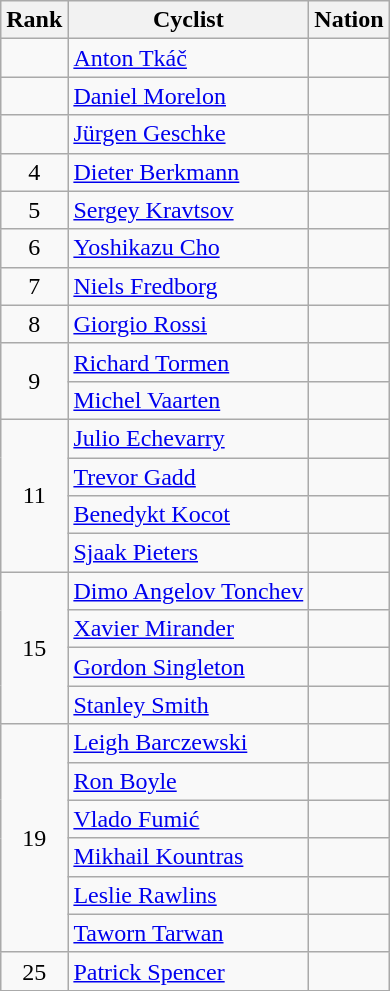<table class="wikitable sortable" style="text-align:center">
<tr>
<th>Rank</th>
<th>Cyclist</th>
<th>Nation</th>
</tr>
<tr>
<td></td>
<td align=left><a href='#'>Anton Tkáč</a></td>
<td align=left></td>
</tr>
<tr>
<td></td>
<td align=left><a href='#'>Daniel Morelon</a></td>
<td align=left></td>
</tr>
<tr>
<td></td>
<td align=left><a href='#'>Jürgen Geschke</a></td>
<td align=left></td>
</tr>
<tr>
<td>4</td>
<td align=left><a href='#'>Dieter Berkmann</a></td>
<td align=left></td>
</tr>
<tr>
<td>5</td>
<td align=left><a href='#'>Sergey Kravtsov</a></td>
<td align=left></td>
</tr>
<tr>
<td>6</td>
<td align=left><a href='#'>Yoshikazu Cho</a></td>
<td align=left></td>
</tr>
<tr>
<td>7</td>
<td align=left><a href='#'>Niels Fredborg</a></td>
<td align=left></td>
</tr>
<tr>
<td>8</td>
<td align=left><a href='#'>Giorgio Rossi</a></td>
<td align=left></td>
</tr>
<tr>
<td rowspan=2>9</td>
<td align=left><a href='#'>Richard Tormen</a></td>
<td align=left></td>
</tr>
<tr>
<td align=left><a href='#'>Michel Vaarten</a></td>
<td align=left></td>
</tr>
<tr>
<td rowspan=4>11</td>
<td align=left><a href='#'>Julio Echevarry</a></td>
<td align=left></td>
</tr>
<tr>
<td align=left><a href='#'>Trevor Gadd</a></td>
<td align=left></td>
</tr>
<tr>
<td align=left><a href='#'>Benedykt Kocot</a></td>
<td align=left></td>
</tr>
<tr>
<td align=left><a href='#'>Sjaak Pieters</a></td>
<td align=left></td>
</tr>
<tr>
<td rowspan=4>15</td>
<td align=left><a href='#'>Dimo Angelov Tonchev</a></td>
<td align=left></td>
</tr>
<tr>
<td align=left><a href='#'>Xavier Mirander</a></td>
<td align=left></td>
</tr>
<tr>
<td align=left><a href='#'>Gordon Singleton</a></td>
<td align=left></td>
</tr>
<tr>
<td align=left><a href='#'>Stanley Smith</a></td>
<td align=left></td>
</tr>
<tr>
<td rowspan=6>19</td>
<td align=left><a href='#'>Leigh Barczewski</a></td>
<td align=left></td>
</tr>
<tr>
<td align=left><a href='#'>Ron Boyle</a></td>
<td align=left></td>
</tr>
<tr>
<td align=left><a href='#'>Vlado Fumić</a></td>
<td align=left></td>
</tr>
<tr>
<td align=left><a href='#'>Mikhail Kountras</a></td>
<td align=left></td>
</tr>
<tr>
<td align=left><a href='#'>Leslie Rawlins</a></td>
<td align=left></td>
</tr>
<tr>
<td align=left><a href='#'>Taworn Tarwan</a></td>
<td align=left></td>
</tr>
<tr>
<td>25</td>
<td align=left><a href='#'>Patrick Spencer</a></td>
<td align=left></td>
</tr>
</table>
